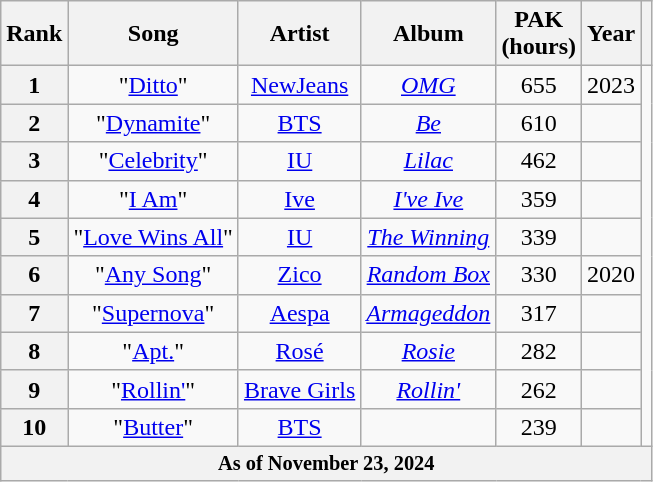<table class="wikitable sortable" style="text-align:center;">
<tr>
<th>Rank</th>
<th>Song</th>
<th>Artist</th>
<th>Album</th>
<th>PAK<br>(hours)</th>
<th>Year</th>
<th class="unsortable"></th>
</tr>
<tr>
<th align="center">1</th>
<td>"<a href='#'>Ditto</a>"</td>
<td><a href='#'>NewJeans</a></td>
<td><a href='#'><em>OMG</em></a></td>
<td style="text-align:center;">655</td>
<td align="center">2023</td>
<td rowspan="10"></td>
</tr>
<tr>
<th align="center">2</th>
<td>"<a href='#'>Dynamite</a>"</td>
<td><a href='#'>BTS</a></td>
<td><em><a href='#'>Be</a></em></td>
<td style="text-align:center;">610</td>
<td align="center"></td>
</tr>
<tr>
<th align="center">3</th>
<td>"<a href='#'>Celebrity</a>"</td>
<td><a href='#'>IU</a></td>
<td><em><a href='#'>Lilac</a></em></td>
<td align="center">462</td>
<td align="center"></td>
</tr>
<tr>
<th align="center">4</th>
<td>"<a href='#'>I Am</a>"</td>
<td><a href='#'>Ive</a></td>
<td><em><a href='#'>I've Ive</a></em></td>
<td align="center">359</td>
<td align="center"></td>
</tr>
<tr>
<th align="center">5</th>
<td>"<a href='#'>Love Wins All</a>"</td>
<td><a href='#'>IU</a></td>
<td><em><a href='#'>The Winning</a></em></td>
<td align="center">339</td>
<td align="center"></td>
</tr>
<tr>
<th align="center">6</th>
<td>"<a href='#'>Any Song</a>"</td>
<td><a href='#'>Zico</a></td>
<td><em><a href='#'>Random Box</a></em></td>
<td align="center">330</td>
<td align="center">2020</td>
</tr>
<tr>
<th align="center">7</th>
<td>"<a href='#'>Supernova</a>"</td>
<td><a href='#'>Aespa</a></td>
<td><em><a href='#'>Armageddon</a></em></td>
<td align="center">317</td>
<td></td>
</tr>
<tr>
<th align="center">8</th>
<td>"<a href='#'>Apt.</a>"</td>
<td><a href='#'>Rosé</a></td>
<td><em><a href='#'>Rosie</a></em></td>
<td align="center">282</td>
<td></td>
</tr>
<tr>
<th align="center">9</th>
<td>"<a href='#'>Rollin'</a>"</td>
<td><a href='#'>Brave Girls</a></td>
<td><em><a href='#'>Rollin'</a></em></td>
<td align="center">262</td>
<td align="center"></td>
</tr>
<tr>
<th align="center">10</th>
<td>"<a href='#'>Butter</a>"</td>
<td><a href='#'>BTS</a></td>
<td></td>
<td align="center">239</td>
<td align="center"></td>
</tr>
<tr>
<th colspan="7" style="text-align:center; font-size:85%;">As of November 23, 2024</th>
</tr>
</table>
